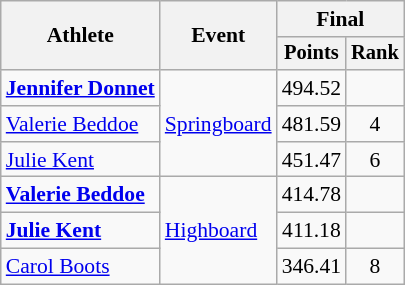<table class=wikitable style=font-size:90%>
<tr>
<th rowspan=2>Athlete</th>
<th rowspan=2>Event</th>
<th colspan=2>Final</th>
</tr>
<tr style=font-size:95%>
<th>Points</th>
<th>Rank</th>
</tr>
<tr align=center>
<td align=left><strong><a href='#'>Jennifer Donnet</a></strong></td>
<td align=left rowspan=3><a href='#'>Springboard</a></td>
<td>494.52</td>
<td></td>
</tr>
<tr align=center>
<td align=left><a href='#'>Valerie Beddoe</a></td>
<td>481.59</td>
<td>4</td>
</tr>
<tr align=center>
<td align=left><a href='#'>Julie Kent</a></td>
<td>451.47</td>
<td>6</td>
</tr>
<tr align=center>
<td align=left><strong><a href='#'>Valerie Beddoe</a></strong></td>
<td align=left rowspan=3><a href='#'>Highboard</a></td>
<td>414.78</td>
<td></td>
</tr>
<tr align=center>
<td align=left><strong><a href='#'>Julie Kent</a></strong></td>
<td>411.18</td>
<td></td>
</tr>
<tr align=center>
<td align=left><a href='#'>Carol Boots</a></td>
<td>346.41</td>
<td>8</td>
</tr>
</table>
